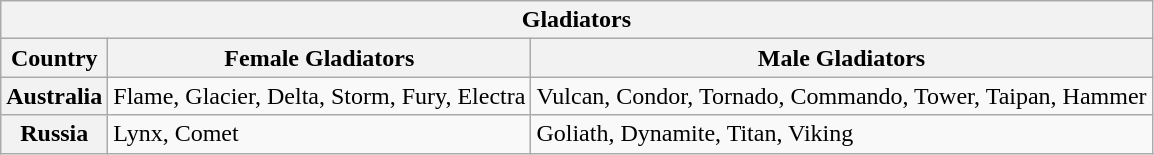<table class="wikitable">
<tr>
<th colspan = "3">Gladiators</th>
</tr>
<tr>
<th>Country</th>
<th>Female Gladiators</th>
<th>Male Gladiators</th>
</tr>
<tr>
<th>Australia</th>
<td>Flame, Glacier, Delta, Storm, Fury, Electra</td>
<td>Vulcan, Condor, Tornado, Commando, Tower, Taipan, Hammer</td>
</tr>
<tr>
<th>Russia</th>
<td>Lynx, Comet</td>
<td>Goliath, Dynamite, Titan, Viking</td>
</tr>
</table>
